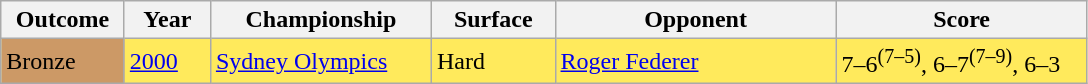<table class="wikitable">
<tr>
<th width=75>Outcome</th>
<th width=50>Year</th>
<th width=140>Championship</th>
<th width=75>Surface</th>
<th width=180>Opponent</th>
<th width=160>Score</th>
</tr>
<tr bgcolor=#FFEA5C>
<td bgcolor=#cc9966>Bronze</td>
<td><a href='#'>2000</a></td>
<td><a href='#'>Sydney Olympics</a></td>
<td>Hard</td>
<td> <a href='#'>Roger Federer</a></td>
<td>7–6<sup>(7–5)</sup>, 6–7<sup>(7–9)</sup>, 6–3</td>
</tr>
</table>
